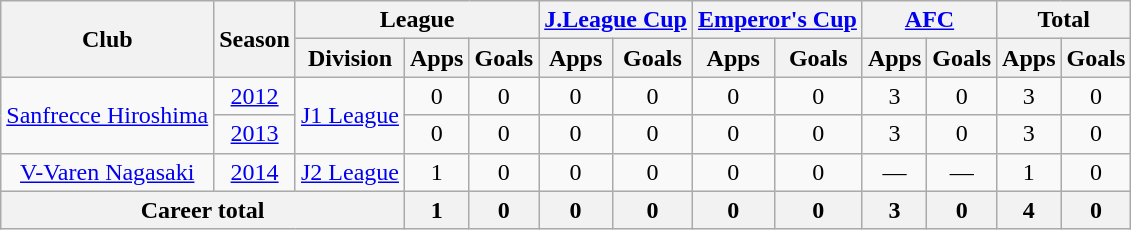<table class="wikitable" style="text-align: center;">
<tr>
<th rowspan="2">Club</th>
<th rowspan="2">Season</th>
<th colspan="3">League</th>
<th colspan="2"><a href='#'>J.League Cup</a></th>
<th colspan="2"><a href='#'>Emperor's Cup</a></th>
<th colspan="2"><a href='#'>AFC</a></th>
<th colspan="2">Total</th>
</tr>
<tr>
<th>Division</th>
<th>Apps</th>
<th>Goals</th>
<th>Apps</th>
<th>Goals</th>
<th>Apps</th>
<th>Goals</th>
<th>Apps</th>
<th>Goals</th>
<th>Apps</th>
<th>Goals</th>
</tr>
<tr>
<td rowspan="2"><a href='#'>Sanfrecce Hiroshima</a></td>
<td><a href='#'>2012</a></td>
<td rowspan="2"><a href='#'>J1 League</a></td>
<td>0</td>
<td>0</td>
<td>0</td>
<td>0</td>
<td>0</td>
<td>0</td>
<td>3</td>
<td>0</td>
<td>3</td>
<td>0</td>
</tr>
<tr>
<td><a href='#'>2013</a></td>
<td>0</td>
<td>0</td>
<td>0</td>
<td>0</td>
<td>0</td>
<td>0</td>
<td>3</td>
<td>0</td>
<td>3</td>
<td>0</td>
</tr>
<tr>
<td rowspan="1"><a href='#'>V-Varen Nagasaki</a></td>
<td><a href='#'>2014</a></td>
<td><a href='#'>J2 League</a></td>
<td>1</td>
<td>0</td>
<td>0</td>
<td>0</td>
<td>0</td>
<td>0</td>
<td>—</td>
<td>—</td>
<td>1</td>
<td>0</td>
</tr>
<tr>
<th colspan="3">Career total</th>
<th>1</th>
<th>0</th>
<th>0</th>
<th>0</th>
<th>0</th>
<th>0</th>
<th>3</th>
<th>0</th>
<th>4</th>
<th>0</th>
</tr>
</table>
